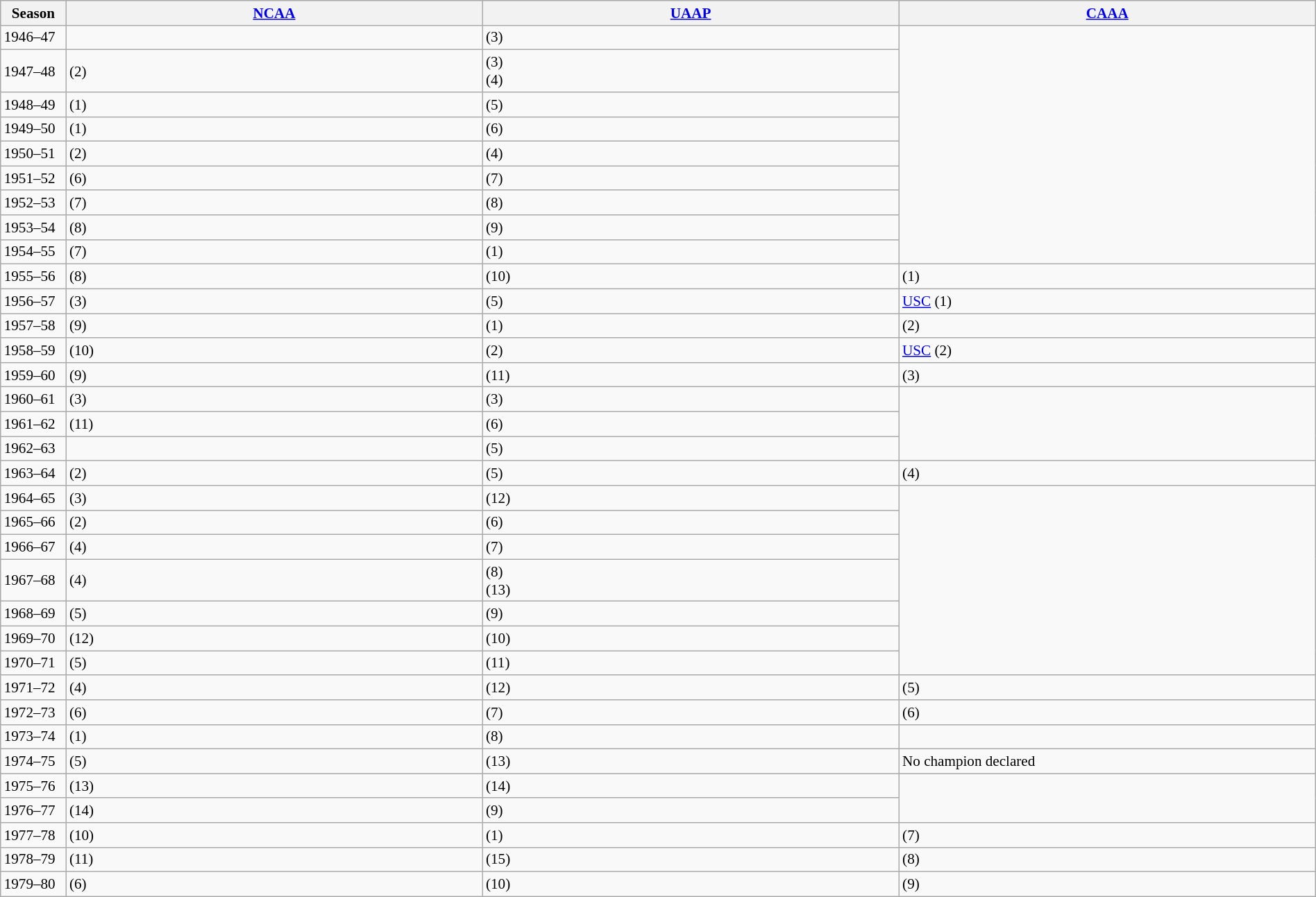<table class="wikitable" width=100% style="font-size:88%">
<tr bgcolor="#efefef">
<th width=2%>Season</th>
<th width=20%><a href='#'>NCAA</a></th>
<th width=20%><a href='#'>UAAP</a></th>
<th width=20%><a href='#'>CAAA</a></th>
</tr>
<tr>
<td>1946–47</td>
<td></td>
<td> (3)</td>
</tr>
<tr>
<td>1947–48</td>
<td> (2)</td>
<td> (3)<br> (4)</td>
</tr>
<tr>
<td>1948–49</td>
<td> (1)</td>
<td> (5)</td>
</tr>
<tr>
<td>1949–50</td>
<td> (1)</td>
<td> (6)</td>
</tr>
<tr>
<td>1950–51</td>
<td> (2)</td>
<td> (4)</td>
</tr>
<tr>
<td>1951–52</td>
<td> (6)</td>
<td> (7)</td>
</tr>
<tr>
<td>1952–53</td>
<td> (7)</td>
<td> (8)</td>
</tr>
<tr>
<td>1953–54</td>
<td> (8)</td>
<td> (9)</td>
</tr>
<tr>
<td>1954–55</td>
<td> (7)</td>
<td> (1)</td>
</tr>
<tr>
<td>1955–56</td>
<td> (8)</td>
<td> (10)</td>
<td> (1)</td>
</tr>
<tr>
<td>1956–57</td>
<td> (3)</td>
<td> (5)</td>
<td><a href='#'>USC</a> (1)</td>
</tr>
<tr>
<td>1957–58</td>
<td> (9)</td>
<td> (1)</td>
<td> (2)</td>
</tr>
<tr>
<td>1958–59</td>
<td> (10)</td>
<td> (2)</td>
<td><a href='#'>USC</a> (2)</td>
</tr>
<tr>
<td>1959–60</td>
<td> (9)</td>
<td> (11)</td>
<td> (3)</td>
</tr>
<tr>
<td>1960–61</td>
<td> (3)</td>
<td> (3)</td>
</tr>
<tr>
<td>1961–62</td>
<td> (11)</td>
<td> (6)</td>
</tr>
<tr>
<td>1962–63</td>
<td></td>
<td> (5)</td>
</tr>
<tr>
<td>1963–64</td>
<td> (2)</td>
<td> (5)</td>
<td> (4)</td>
</tr>
<tr>
<td>1964–65</td>
<td> (3)</td>
<td> (12)</td>
</tr>
<tr>
<td>1965–66</td>
<td> (2)</td>
<td> (6)</td>
</tr>
<tr>
<td>1966–67</td>
<td> (4)</td>
<td> (7)</td>
</tr>
<tr>
<td>1967–68</td>
<td> (4)</td>
<td> (8)<br> (13)</td>
</tr>
<tr>
<td>1968–69</td>
<td> (5)</td>
<td> (9)</td>
</tr>
<tr>
<td>1969–70</td>
<td> (12)</td>
<td> (10)</td>
</tr>
<tr>
<td>1970–71</td>
<td> (5)</td>
<td> (11)</td>
</tr>
<tr>
<td>1971–72</td>
<td> (4)</td>
<td> (12)</td>
<td> (5)</td>
</tr>
<tr>
<td>1972–73</td>
<td> (6)</td>
<td> (7)</td>
<td> (6)</td>
</tr>
<tr>
<td>1973–74</td>
<td> (1)</td>
<td> (8)</td>
</tr>
<tr>
<td>1974–75</td>
<td> (5)</td>
<td> (13)</td>
<td>No champion declared</td>
</tr>
<tr>
<td>1975–76</td>
<td> (13)</td>
<td> (14)</td>
</tr>
<tr>
<td>1976–77</td>
<td> (14)</td>
<td> (9)</td>
</tr>
<tr>
<td>1977–78</td>
<td> (10)</td>
<td> (1)</td>
<td> (7)</td>
</tr>
<tr>
<td>1978–79</td>
<td> (11)</td>
<td> (15)</td>
<td> (8)</td>
</tr>
<tr>
<td>1979–80</td>
<td> (6)</td>
<td> (10)</td>
<td> (9)</td>
</tr>
</table>
